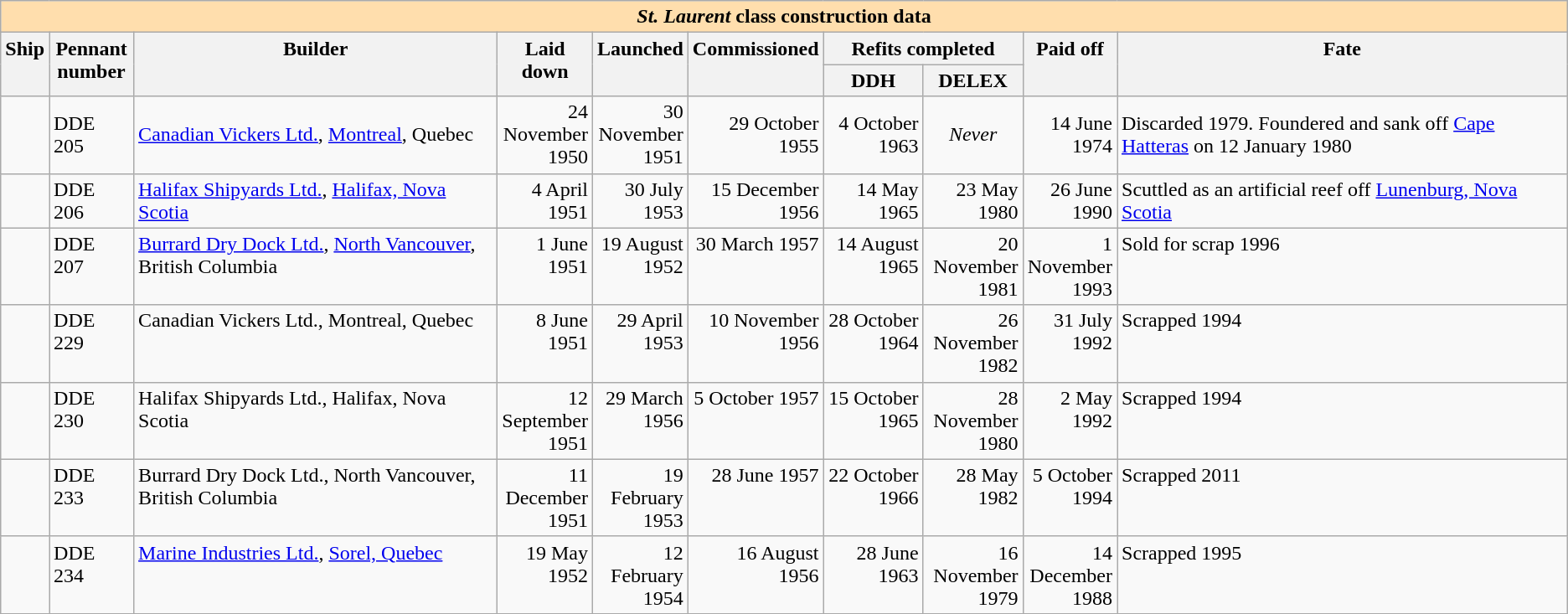<table class="wikitable">
<tr>
<th colspan=10 style="background:#ffdead;"><em>St. Laurent</em> class construction data</th>
</tr>
<tr valign="top">
<th rowspan = 2>Ship</th>
<th rowspan = 2 width = 60>Pennant number</th>
<th rowspan = 2>Builder</th>
<th rowspan = 2 width = 60>Laid down</th>
<th rowspan = 2 width = 60>Launched</th>
<th rowspan = 2 width = 60>Commissioned</th>
<th colspan = 2>Refits completed</th>
<th rowspan = 2 width = 60>Paid off</th>
<th rowspan = 2>Fate</th>
</tr>
<tr -valign="top">
<th width = 72>DDH</th>
<th width = 72>DELEX</th>
</tr>
<tr -valign="top">
<td scope="row"></td>
<td align="left">DDE 205</td>
<td align="left"><a href='#'>Canadian Vickers Ltd.</a>, <a href='#'>Montreal</a>, Quebec</td>
<td align="right">24 November 1950</td>
<td align="right">30 November 1951</td>
<td align="right">29 October 1955</td>
<td align="right">4 October 1963</td>
<td align="center"><em>Never</em></td>
<td align="right">14 June 1974</td>
<td align="left">Discarded 1979. Foundered and sank off <a href='#'>Cape Hatteras</a> on 12 January 1980</td>
</tr>
<tr valign="top">
<td scope="row"></td>
<td align="left">DDE 206</td>
<td align="left"><a href='#'>Halifax Shipyards Ltd.</a>, <a href='#'>Halifax, Nova Scotia</a></td>
<td align="right">4 April 1951</td>
<td align="right">30 July 1953</td>
<td align="right">15 December 1956</td>
<td align="right">14 May 1965</td>
<td align="right">23 May 1980</td>
<td align="right">26 June 1990</td>
<td align="left">Scuttled as an artificial reef off <a href='#'>Lunenburg, Nova Scotia</a></td>
</tr>
<tr valign="top">
<td scope="row"></td>
<td align="left">DDE 207</td>
<td align="left"><a href='#'>Burrard Dry Dock Ltd.</a>, <a href='#'>North Vancouver</a>, British Columbia</td>
<td align="right">1 June 1951</td>
<td align="right">19 August 1952</td>
<td align="right">30 March 1957</td>
<td align="right">14 August 1965</td>
<td align="right">20 November 1981</td>
<td align="right">1 November 1993</td>
<td align="left">Sold for scrap 1996</td>
</tr>
<tr valign="top">
<td scope="row"></td>
<td align="left">DDE 229</td>
<td align="left">Canadian Vickers Ltd., Montreal, Quebec</td>
<td align="right">8 June 1951</td>
<td align="right">29 April 1953</td>
<td align="right">10 November 1956</td>
<td align="right">28 October 1964</td>
<td align="right">26 November 1982</td>
<td align="right">31 July 1992</td>
<td align="left">Scrapped 1994</td>
</tr>
<tr valign="top">
<td scope="row"></td>
<td align="left">DDE 230</td>
<td align="left">Halifax Shipyards Ltd., Halifax, Nova Scotia</td>
<td align="right">12 September 1951</td>
<td align="right">29 March 1956</td>
<td align="right">5 October 1957</td>
<td align="right">15 October 1965</td>
<td align="right">28 November 1980</td>
<td align="right">2 May 1992</td>
<td align="left">Scrapped 1994</td>
</tr>
<tr valign="top">
<td scope="row"></td>
<td align="left">DDE 233</td>
<td align="left">Burrard Dry Dock Ltd., North Vancouver, British Columbia</td>
<td align="right">11 December 1951</td>
<td align="right">19 February 1953</td>
<td align="right">28 June 1957</td>
<td align="right">22 October 1966</td>
<td align="right">28 May 1982</td>
<td align="right">5 October 1994</td>
<td align="left">Scrapped 2011</td>
</tr>
<tr valign="top">
<td scope="row"></td>
<td align="left">DDE 234</td>
<td align="left"><a href='#'>Marine Industries Ltd.</a>, <a href='#'>Sorel, Quebec</a></td>
<td align="right">19 May 1952</td>
<td align="right">12 February 1954</td>
<td align="right">16 August 1956</td>
<td align="right">28 June 1963</td>
<td align="right">16 November 1979</td>
<td align="right">14 December 1988</td>
<td align="left">Scrapped 1995</td>
</tr>
<tr>
</tr>
</table>
